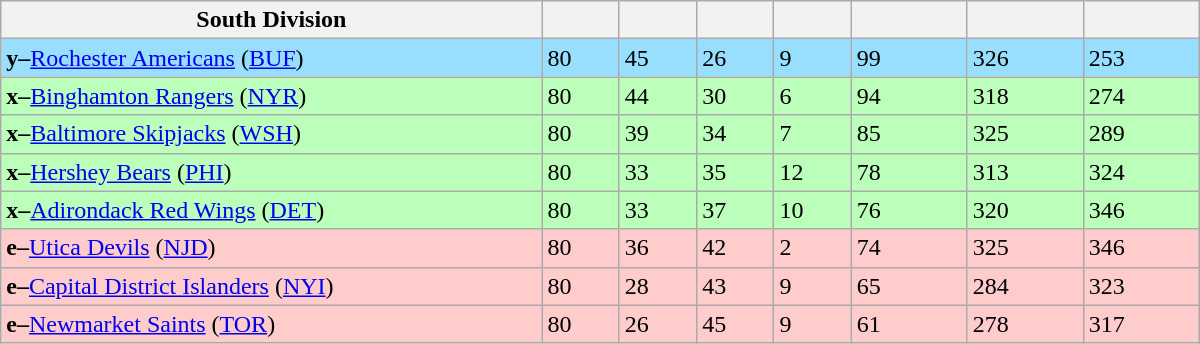<table class="wikitable" style="width:50em">
<tr>
<th width="35%">South Division</th>
<th width="5%"></th>
<th width="5%"></th>
<th width="5%"></th>
<th width="5%"></th>
<th width="7.5%"></th>
<th width="7.5%"></th>
<th width="7.5%"></th>
</tr>
<tr bgcolor="#97DEFF">
<td><strong>y–</strong><a href='#'>Rochester Americans</a> (<a href='#'>BUF</a>)</td>
<td>80</td>
<td>45</td>
<td>26</td>
<td>9</td>
<td>99</td>
<td>326</td>
<td>253</td>
</tr>
<tr bgcolor="#bbffbb">
<td><strong>x–</strong><a href='#'>Binghamton Rangers</a> (<a href='#'>NYR</a>)</td>
<td>80</td>
<td>44</td>
<td>30</td>
<td>6</td>
<td>94</td>
<td>318</td>
<td>274</td>
</tr>
<tr bgcolor="#bbffbb">
<td><strong>x–</strong><a href='#'>Baltimore Skipjacks</a> (<a href='#'>WSH</a>)</td>
<td>80</td>
<td>39</td>
<td>34</td>
<td>7</td>
<td>85</td>
<td>325</td>
<td>289</td>
</tr>
<tr bgcolor="#bbffbb">
<td><strong>x–</strong><a href='#'>Hershey Bears</a> (<a href='#'>PHI</a>)</td>
<td>80</td>
<td>33</td>
<td>35</td>
<td>12</td>
<td>78</td>
<td>313</td>
<td>324</td>
</tr>
<tr bgcolor="#bbffbb">
<td><strong>x–</strong><a href='#'>Adirondack Red Wings</a> (<a href='#'>DET</a>)</td>
<td>80</td>
<td>33</td>
<td>37</td>
<td>10</td>
<td>76</td>
<td>320</td>
<td>346</td>
</tr>
<tr bgcolor="#ffcccc">
<td><strong>e–</strong><a href='#'>Utica Devils</a> (<a href='#'>NJD</a>)</td>
<td>80</td>
<td>36</td>
<td>42</td>
<td>2</td>
<td>74</td>
<td>325</td>
<td>346</td>
</tr>
<tr bgcolor="#ffcccc">
<td><strong>e–</strong><a href='#'>Capital District Islanders</a> (<a href='#'>NYI</a>)</td>
<td>80</td>
<td>28</td>
<td>43</td>
<td>9</td>
<td>65</td>
<td>284</td>
<td>323</td>
</tr>
<tr bgcolor="#ffcccc">
<td><strong>e–</strong><a href='#'>Newmarket Saints</a> (<a href='#'>TOR</a>)</td>
<td>80</td>
<td>26</td>
<td>45</td>
<td>9</td>
<td>61</td>
<td>278</td>
<td>317</td>
</tr>
</table>
